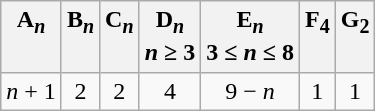<table class="wikitable" border="1">
<tr style="vertical-align:top">
<th>A<sub><em>n</em></sub></th>
<th>B<sub><em>n</em></sub></th>
<th>C<sub><em>n</em></sub></th>
<th>D<sub><em>n</em></sub><br><em>n</em> ≥ 3</th>
<th>E<sub><em>n</em></sub><br>3 ≤ <em>n</em> ≤ 8</th>
<th>F<sub>4</sub></th>
<th>G<sub>2</sub></th>
</tr>
<tr align=center>
<td><em>n</em> + 1</td>
<td>2</td>
<td>2</td>
<td>4</td>
<td>9 − <em>n</em></td>
<td>1</td>
<td>1</td>
</tr>
</table>
